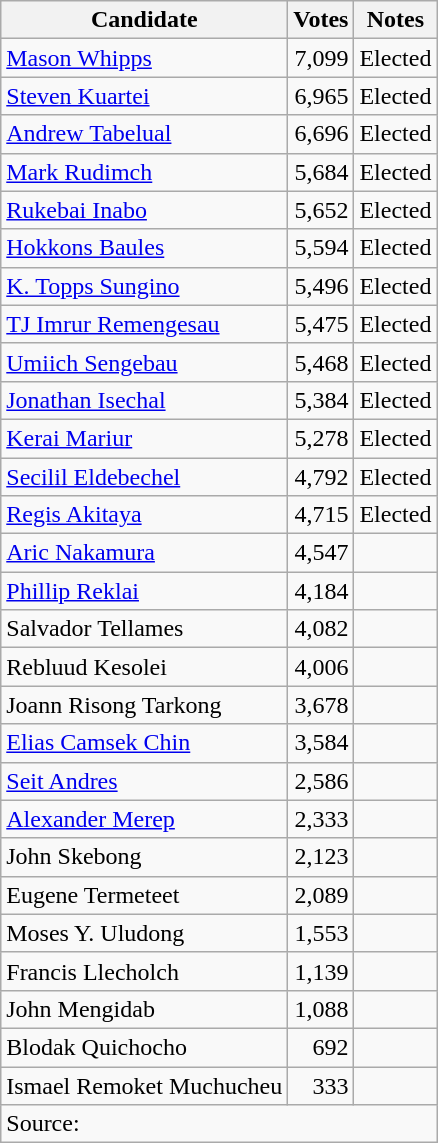<table class="wikitable">
<tr>
<th>Candidate</th>
<th>Votes</th>
<th>Notes</th>
</tr>
<tr>
<td><a href='#'>Mason Whipps</a></td>
<td align=right>7,099</td>
<td>Elected</td>
</tr>
<tr>
<td><a href='#'>Steven Kuartei</a></td>
<td align=right>6,965</td>
<td>Elected</td>
</tr>
<tr>
<td><a href='#'>Andrew Tabelual</a></td>
<td align=right>6,696</td>
<td>Elected</td>
</tr>
<tr>
<td><a href='#'>Mark Rudimch</a></td>
<td align=right>5,684</td>
<td>Elected</td>
</tr>
<tr>
<td><a href='#'>Rukebai Inabo</a></td>
<td align=right>5,652</td>
<td>Elected</td>
</tr>
<tr>
<td><a href='#'>Hokkons Baules</a></td>
<td align=right>5,594</td>
<td>Elected</td>
</tr>
<tr>
<td><a href='#'>K. Topps Sungino</a></td>
<td align=right>5,496</td>
<td>Elected</td>
</tr>
<tr>
<td><a href='#'>TJ Imrur Remengesau</a></td>
<td align=right>5,475</td>
<td>Elected</td>
</tr>
<tr>
<td><a href='#'>Umiich Sengebau</a></td>
<td align=right>5,468</td>
<td>Elected</td>
</tr>
<tr>
<td><a href='#'>Jonathan Isechal</a></td>
<td align=right>5,384</td>
<td>Elected</td>
</tr>
<tr>
<td><a href='#'>Kerai Mariur</a></td>
<td align=right>5,278</td>
<td>Elected</td>
</tr>
<tr>
<td><a href='#'>Secilil Eldebechel</a></td>
<td align=right>4,792</td>
<td>Elected</td>
</tr>
<tr>
<td><a href='#'>Regis Akitaya</a></td>
<td align=right>4,715</td>
<td>Elected</td>
</tr>
<tr>
<td><a href='#'>Aric Nakamura</a></td>
<td align=right>4,547</td>
<td></td>
</tr>
<tr>
<td><a href='#'>Phillip Reklai</a></td>
<td align=right>4,184</td>
<td></td>
</tr>
<tr>
<td>Salvador Tellames</td>
<td align=right>4,082</td>
<td></td>
</tr>
<tr>
<td>Rebluud Kesolei</td>
<td align=right>4,006</td>
<td></td>
</tr>
<tr>
<td>Joann Risong Tarkong</td>
<td align=right>3,678</td>
<td></td>
</tr>
<tr>
<td><a href='#'>Elias Camsek Chin</a></td>
<td align=right>3,584</td>
<td></td>
</tr>
<tr>
<td><a href='#'>Seit Andres</a></td>
<td align=right>2,586</td>
<td></td>
</tr>
<tr>
<td><a href='#'>Alexander Merep</a></td>
<td align=right>2,333</td>
<td></td>
</tr>
<tr>
<td>John Skebong</td>
<td align=right>2,123</td>
<td></td>
</tr>
<tr>
<td>Eugene Termeteet</td>
<td align=right>2,089</td>
<td></td>
</tr>
<tr>
<td>Moses Y. Uludong</td>
<td align=right>1,553</td>
<td></td>
</tr>
<tr>
<td>Francis Llecholch</td>
<td align=right>1,139</td>
<td></td>
</tr>
<tr>
<td>John Mengidab</td>
<td align=right>1,088</td>
<td></td>
</tr>
<tr>
<td>Blodak Quichocho</td>
<td align=right>692</td>
<td></td>
</tr>
<tr>
<td>Ismael Remoket Muchucheu</td>
<td align=right>333</td>
<td></td>
</tr>
<tr>
<td colspan=3>Source: </td>
</tr>
</table>
